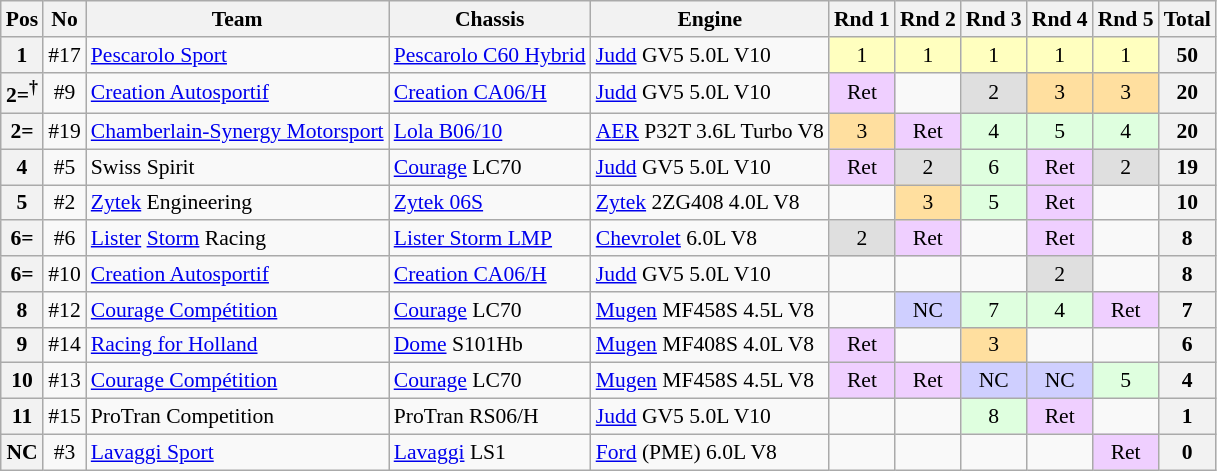<table class="wikitable" style="font-size: 90%; text-align:center;">
<tr>
<th>Pos</th>
<th>No</th>
<th>Team</th>
<th>Chassis</th>
<th>Engine</th>
<th>Rnd 1</th>
<th>Rnd 2</th>
<th>Rnd 3</th>
<th>Rnd 4</th>
<th>Rnd 5</th>
<th>Total</th>
</tr>
<tr>
<th>1</th>
<td>#17</td>
<td align="left"> <a href='#'>Pescarolo Sport</a></td>
<td align="left"><a href='#'>Pescarolo C60 Hybrid</a></td>
<td align="left"><a href='#'>Judd</a> GV5 5.0L V10</td>
<td style="background:#ffffbf;">1</td>
<td style="background:#ffffbf;">1</td>
<td style="background:#ffffbf;">1</td>
<td style="background:#ffffbf;">1</td>
<td style="background:#ffffbf;">1</td>
<th>50</th>
</tr>
<tr>
<th>2=<sup>†</sup></th>
<td>#9</td>
<td align="left"> <a href='#'>Creation Autosportif</a></td>
<td align="left"><a href='#'>Creation CA06/H</a></td>
<td align="left"><a href='#'>Judd</a> GV5 5.0L V10</td>
<td style="background:#efcfff;">Ret</td>
<td></td>
<td style="background:#dfdfdf;">2</td>
<td style="background:#ffdf9f;">3</td>
<td style="background:#ffdf9f;">3</td>
<th>20</th>
</tr>
<tr>
<th>2=</th>
<td>#19</td>
<td align="left"> <a href='#'>Chamberlain-Synergy Motorsport</a></td>
<td align="left"><a href='#'>Lola B06/10</a></td>
<td align="left"><a href='#'>AER</a> P32T 3.6L Turbo V8</td>
<td style="background:#ffdf9f;">3</td>
<td style="background:#efcfff;">Ret</td>
<td style="background:#dfffdf;">4</td>
<td style="background:#dfffdf;">5</td>
<td style="background:#dfffdf;">4</td>
<th>20</th>
</tr>
<tr>
<th>4</th>
<td>#5</td>
<td align="left"> Swiss Spirit</td>
<td align="left"><a href='#'>Courage</a> LC70</td>
<td align="left"><a href='#'>Judd</a> GV5 5.0L V10</td>
<td style="background:#efcfff;">Ret</td>
<td style="background:#dfdfdf;">2</td>
<td style="background:#dfffdf;">6</td>
<td style="background:#efcfff;">Ret</td>
<td style="background:#dfdfdf;">2</td>
<th>19</th>
</tr>
<tr>
<th>5</th>
<td>#2</td>
<td align="left"> <a href='#'>Zytek</a> Engineering</td>
<td align="left"><a href='#'>Zytek 06S</a></td>
<td align="left"><a href='#'>Zytek</a> 2ZG408 4.0L V8</td>
<td></td>
<td style="background:#ffdf9f;">3</td>
<td style="background:#dfffdf;">5</td>
<td style="background:#efcfff;">Ret</td>
<td></td>
<th>10</th>
</tr>
<tr>
<th>6=</th>
<td>#6</td>
<td align="left"> <a href='#'>Lister</a> <a href='#'>Storm</a> Racing</td>
<td align="left"><a href='#'>Lister Storm LMP</a></td>
<td align="left"><a href='#'>Chevrolet</a> 6.0L V8</td>
<td style="background:#dfdfdf;">2</td>
<td style="background:#efcfff;">Ret</td>
<td></td>
<td style="background:#efcfff;">Ret</td>
<td></td>
<th>8</th>
</tr>
<tr>
<th>6=</th>
<td>#10</td>
<td align="left"> <a href='#'>Creation Autosportif</a></td>
<td align="left"><a href='#'>Creation CA06/H</a></td>
<td align="left"><a href='#'>Judd</a> GV5 5.0L V10</td>
<td></td>
<td></td>
<td></td>
<td style="background:#dfdfdf;">2</td>
<td></td>
<th>8</th>
</tr>
<tr>
<th>8</th>
<td>#12</td>
<td align="left"> <a href='#'>Courage Compétition</a></td>
<td align="left"><a href='#'>Courage</a> LC70</td>
<td align="left"><a href='#'>Mugen</a> MF458S 4.5L V8</td>
<td></td>
<td style="background:#cfcfff;">NC</td>
<td style="background:#dfffdf;">7</td>
<td style="background:#dfffdf;">4</td>
<td style="background:#efcfff;">Ret</td>
<th>7</th>
</tr>
<tr>
<th>9</th>
<td>#14</td>
<td align="left"> <a href='#'>Racing for Holland</a></td>
<td align="left"><a href='#'>Dome</a> S101Hb</td>
<td align="left"><a href='#'>Mugen</a> MF408S 4.0L V8</td>
<td style="background:#efcfff;">Ret</td>
<td></td>
<td style="background:#ffdf9f;">3</td>
<td></td>
<td></td>
<th>6</th>
</tr>
<tr>
<th>10</th>
<td>#13</td>
<td align="left"> <a href='#'>Courage Compétition</a></td>
<td align="left"><a href='#'>Courage</a> LC70</td>
<td align="left"><a href='#'>Mugen</a> MF458S 4.5L V8</td>
<td style="background:#efcfff;">Ret</td>
<td style="background:#efcfff;">Ret</td>
<td style="background:#cfcfff;">NC</td>
<td style="background:#cfcfff;">NC</td>
<td style="background:#dfffdf;">5</td>
<th>4</th>
</tr>
<tr>
<th>11</th>
<td>#15</td>
<td align="left"> ProTran Competition</td>
<td align="left">ProTran RS06/H</td>
<td align="left"><a href='#'>Judd</a> GV5 5.0L V10</td>
<td></td>
<td></td>
<td style="background:#dfffdf;">8</td>
<td style="background:#efcfff;">Ret</td>
<td></td>
<th>1</th>
</tr>
<tr>
<th>NC</th>
<td>#3</td>
<td align="left"> <a href='#'>Lavaggi Sport</a></td>
<td align="left"><a href='#'>Lavaggi</a> LS1</td>
<td align="left"><a href='#'>Ford</a> (PME) 6.0L V8</td>
<td></td>
<td></td>
<td></td>
<td></td>
<td style="background:#efcfff;">Ret</td>
<th>0</th>
</tr>
</table>
